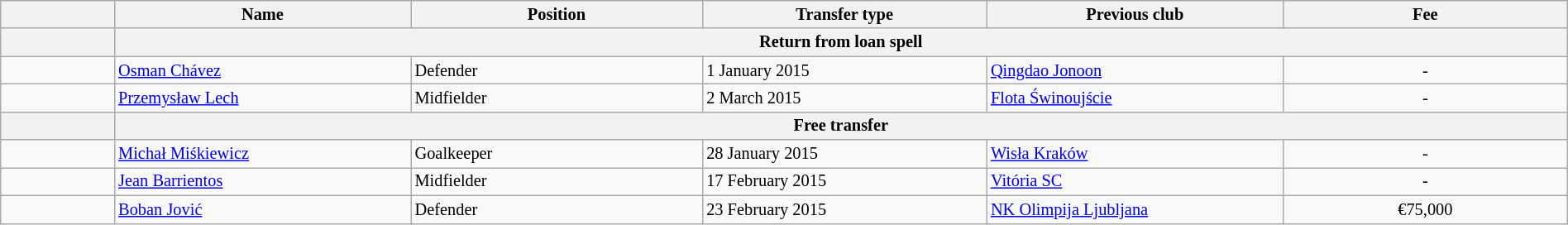<table class="wikitable" style="width:100%; font-size:85%;">
<tr>
<th width="2%"></th>
<th width="5%">Name</th>
<th width="5%">Position</th>
<th width="5%">Transfer type</th>
<th width="5%">Previous club</th>
<th width="5%">Fee</th>
</tr>
<tr>
<th></th>
<th colspan="5" align="center">Return from loan spell</th>
</tr>
<tr>
<td align=center></td>
<td align=left> <a href='#'>Osman Chávez</a></td>
<td align=left>Defender</td>
<td align=left>1 January 2015</td>
<td align=left> <a href='#'>Qingdao Jonoon</a></td>
<td align=center>-</td>
</tr>
<tr>
<td align=center></td>
<td align=left> <a href='#'>Przemysław Lech</a></td>
<td align=left>Midfielder</td>
<td align=left>2 March 2015</td>
<td align=left> <a href='#'>Flota Świnoujście</a></td>
<td align=center>-</td>
</tr>
<tr>
<th></th>
<th colspan="5" align="center">Free transfer</th>
</tr>
<tr>
<td align=center></td>
<td align=left> <a href='#'>Michał Miśkiewicz</a></td>
<td align=left>Goalkeeper</td>
<td align=left>28 January 2015</td>
<td align=left> <a href='#'>Wisła Kraków</a></td>
<td align=center>-</td>
</tr>
<tr>
<td align=center></td>
<td align=left> <a href='#'>Jean Barrientos</a></td>
<td align=left>Midfielder</td>
<td align=left>17 February 2015</td>
<td align=left> <a href='#'>Vitória SC</a></td>
<td align=center>-</td>
</tr>
<tr>
<td align=center></td>
<td align=left> <a href='#'>Boban Jović</a></td>
<td align=left>Defender</td>
<td align=left>23 February 2015</td>
<td align=left> <a href='#'>NK Olimpija Ljubljana</a></td>
<td align=center>€75,000</td>
</tr>
</table>
